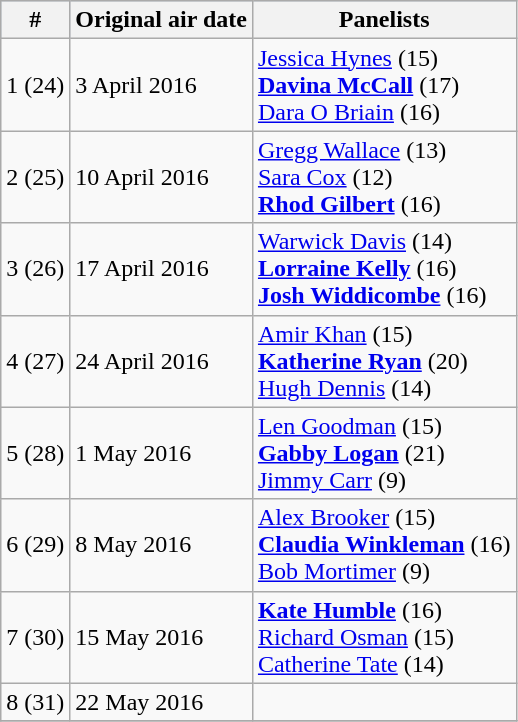<table class="wikitable">
<tr style="background:#b0c4de; text-align:center;">
<th>#</th>
<th>Original air date</th>
<th>Panelists</th>
</tr>
<tr>
<td>1 (24)</td>
<td>3 April 2016</td>
<td><a href='#'>Jessica Hynes</a> (15)<br><strong><a href='#'>Davina McCall</a></strong> (17)<br><a href='#'>Dara O Briain</a> (16)</td>
</tr>
<tr>
<td>2 (25)</td>
<td>10 April 2016</td>
<td><a href='#'>Gregg Wallace</a> (13)<br><a href='#'>Sara Cox</a> (12)<br><strong><a href='#'>Rhod Gilbert</a></strong> (16)</td>
</tr>
<tr>
<td>3 (26)</td>
<td>17 April 2016</td>
<td><a href='#'>Warwick Davis</a> (14)<br><strong><a href='#'>Lorraine Kelly</a></strong> (16)<br><strong><a href='#'>Josh Widdicombe</a></strong> (16)</td>
</tr>
<tr>
<td>4 (27)</td>
<td>24 April 2016</td>
<td><a href='#'>Amir Khan</a> (15)<br><strong><a href='#'>Katherine Ryan</a></strong> (20)<br><a href='#'>Hugh Dennis</a> (14)</td>
</tr>
<tr>
<td>5 (28)</td>
<td>1 May 2016</td>
<td><a href='#'>Len Goodman</a> (15)<br><strong><a href='#'>Gabby Logan</a></strong> (21)<br><a href='#'>Jimmy Carr</a> (9)</td>
</tr>
<tr>
<td>6 (29)</td>
<td>8 May 2016</td>
<td><a href='#'>Alex Brooker</a> (15)<br><strong><a href='#'>Claudia Winkleman</a></strong> (16)<br><a href='#'>Bob Mortimer</a> (9)</td>
</tr>
<tr>
<td>7 (30)</td>
<td>15 May 2016</td>
<td><strong><a href='#'>Kate Humble</a></strong> (16)<br><a href='#'>Richard Osman</a> (15)<br><a href='#'>Catherine Tate</a> (14)</td>
</tr>
<tr>
<td>8 (31)</td>
<td>22 May 2016</td>
<td></td>
</tr>
<tr>
</tr>
</table>
